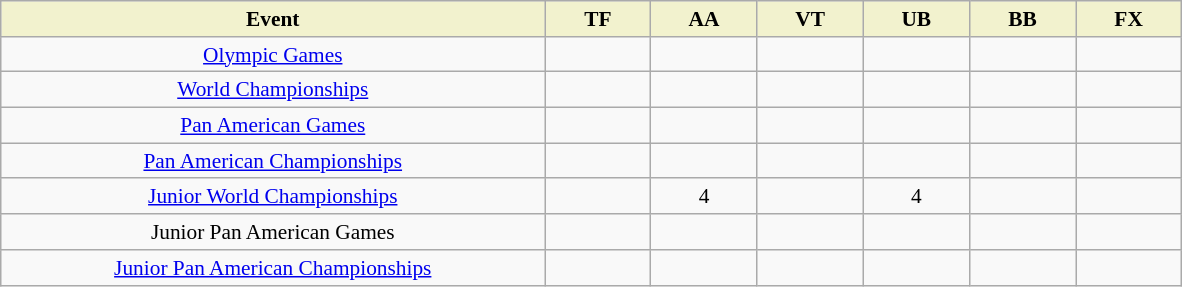<table class="wikitable" style="margin-top:0em; text-align:center; font-size:89%;">
<tr>
<th style="background-color:#f2f2ce; width:25.0em;">Event</th>
<th style="background-color:#f2f2ce; width:4.5em;">TF</th>
<th style="background-color:#f2f2ce; width:4.5em;">AA</th>
<th style="background-color:#f2f2ce; width:4.5em;">VT</th>
<th style="background-color:#f2f2ce; width:4.5em;">UB</th>
<th style="background-color:#f2f2ce; width:4.5em;">BB</th>
<th style="background-color:#f2f2ce; width:4.5em;">FX</th>
</tr>
<tr>
<td><a href='#'>Olympic Games</a></td>
<td></td>
<td></td>
<td></td>
<td></td>
<td></td>
<td></td>
</tr>
<tr>
<td><a href='#'>World Championships</a></td>
<td></td>
<td></td>
<td></td>
<td></td>
<td></td>
<td></td>
</tr>
<tr>
<td><a href='#'>Pan American Games</a></td>
<td></td>
<td></td>
<td></td>
<td></td>
<td></td>
<td></td>
</tr>
<tr>
<td><a href='#'>Pan American Championships</a></td>
<td></td>
<td></td>
<td></td>
<td></td>
<td></td>
<td></td>
</tr>
<tr>
<td><a href='#'>Junior World Championships</a></td>
<td></td>
<td>4</td>
<td></td>
<td>4</td>
<td></td>
<td></td>
</tr>
<tr>
<td>Junior Pan American Games</td>
<td></td>
<td></td>
<td></td>
<td></td>
<td></td>
<td></td>
</tr>
<tr>
<td><a href='#'>Junior Pan American Championships</a></td>
<td></td>
<td></td>
<td></td>
<td></td>
<td></td>
<td></td>
</tr>
</table>
